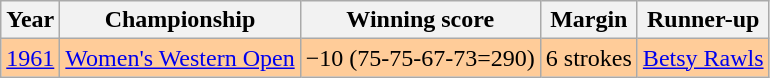<table class="wikitable">
<tr>
<th>Year</th>
<th>Championship</th>
<th>Winning score</th>
<th>Margin</th>
<th>Runner-up</th>
</tr>
<tr style="background:#FFCC99;">
<td><a href='#'>1961</a></td>
<td><a href='#'>Women's Western Open</a></td>
<td>−10 (75-75-67-73=290)</td>
<td>6 strokes</td>
<td> <a href='#'>Betsy Rawls</a></td>
</tr>
</table>
